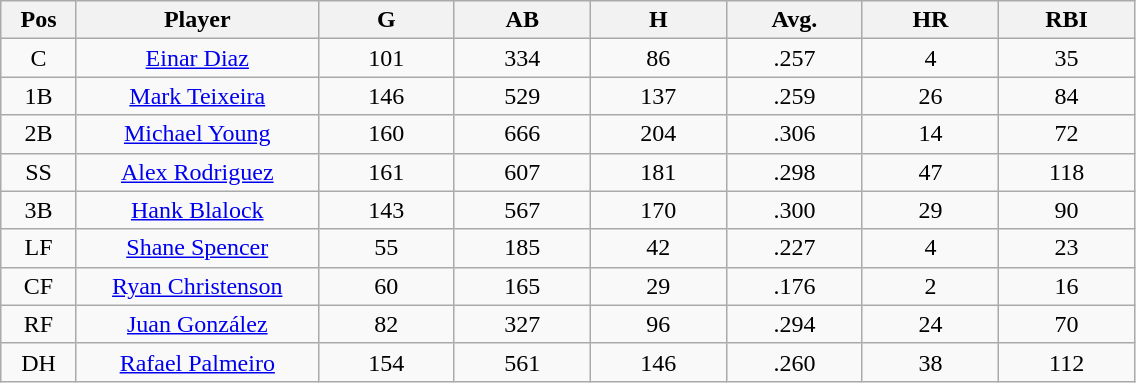<table class="wikitable sortable">
<tr>
<th bgcolor="#DDDDFF" width="5%">Pos</th>
<th bgcolor="#DDDDFF" width="16%">Player</th>
<th bgcolor="#DDDDFF" width="9%">G</th>
<th bgcolor="#DDDDFF" width="9%">AB</th>
<th bgcolor="#DDDDFF" width="9%">H</th>
<th bgcolor="#DDDDFF" width="9%">Avg.</th>
<th bgcolor="#DDDDFF" width="9%">HR</th>
<th bgcolor="#DDDDFF" width="9%">RBI</th>
</tr>
<tr align=center>
<td>C</td>
<td><a href='#'>Einar Diaz</a></td>
<td>101</td>
<td>334</td>
<td>86</td>
<td>.257</td>
<td>4</td>
<td>35</td>
</tr>
<tr align=center>
<td>1B</td>
<td><a href='#'>Mark Teixeira</a></td>
<td>146</td>
<td>529</td>
<td>137</td>
<td>.259</td>
<td>26</td>
<td>84</td>
</tr>
<tr align=center>
<td>2B</td>
<td><a href='#'>Michael Young</a></td>
<td>160</td>
<td>666</td>
<td>204</td>
<td>.306</td>
<td>14</td>
<td>72</td>
</tr>
<tr align=center>
<td>SS</td>
<td><a href='#'>Alex Rodriguez</a></td>
<td>161</td>
<td>607</td>
<td>181</td>
<td>.298</td>
<td>47</td>
<td>118</td>
</tr>
<tr align=center>
<td>3B</td>
<td><a href='#'>Hank Blalock</a></td>
<td>143</td>
<td>567</td>
<td>170</td>
<td>.300</td>
<td>29</td>
<td>90</td>
</tr>
<tr align=center>
<td>LF</td>
<td><a href='#'>Shane Spencer</a></td>
<td>55</td>
<td>185</td>
<td>42</td>
<td>.227</td>
<td>4</td>
<td>23</td>
</tr>
<tr align=center>
<td>CF</td>
<td><a href='#'>Ryan Christenson</a></td>
<td>60</td>
<td>165</td>
<td>29</td>
<td>.176</td>
<td>2</td>
<td>16</td>
</tr>
<tr align=center>
<td>RF</td>
<td><a href='#'>Juan González</a></td>
<td>82</td>
<td>327</td>
<td>96</td>
<td>.294</td>
<td>24</td>
<td>70</td>
</tr>
<tr align=center>
<td>DH</td>
<td><a href='#'>Rafael Palmeiro</a></td>
<td>154</td>
<td>561</td>
<td>146</td>
<td>.260</td>
<td>38</td>
<td>112</td>
</tr>
</table>
